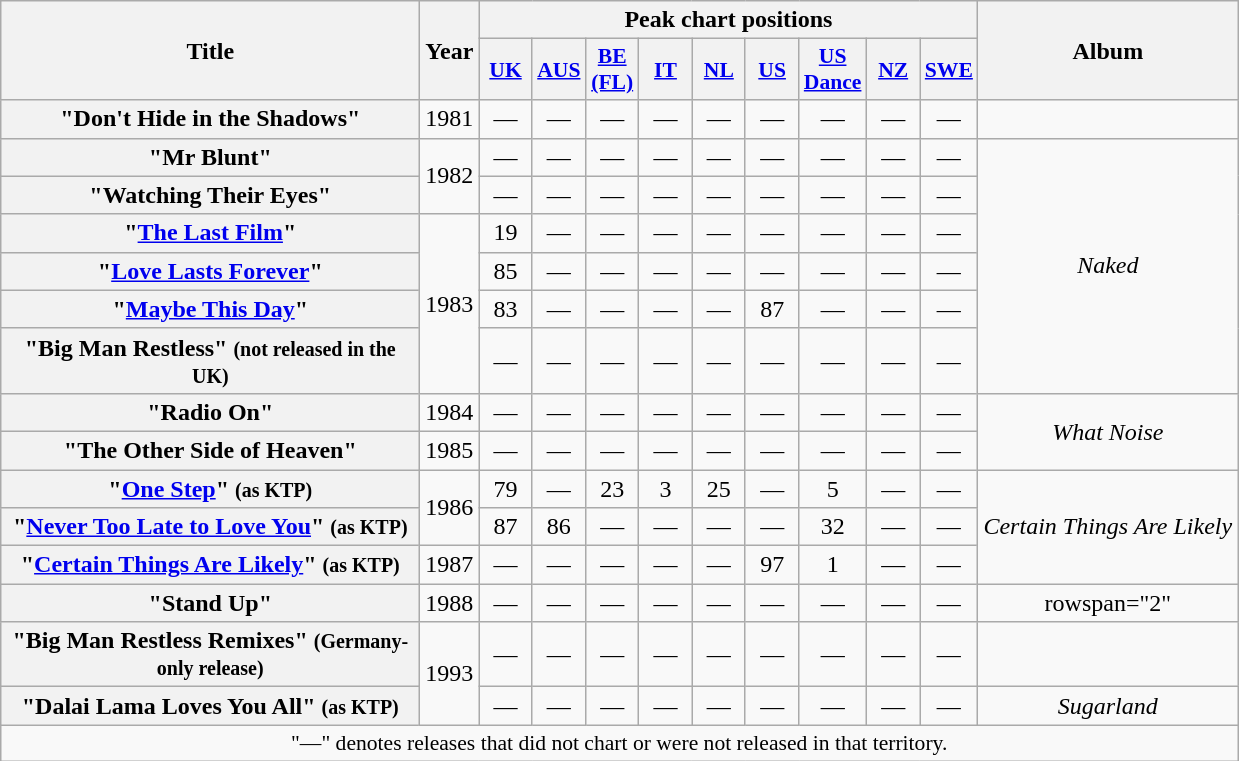<table class="wikitable plainrowheaders" style="text-align:center;">
<tr>
<th rowspan="2" scope="col" style="width:17em;">Title</th>
<th rowspan="2" scope="col" style="width:2em;">Year</th>
<th colspan="9">Peak chart positions</th>
<th rowspan="2">Album</th>
</tr>
<tr>
<th scope="col" style="width:2em;font-size:90%;"><a href='#'>UK</a><br></th>
<th scope="col" style="width:2em;font-size:90%;"><a href='#'>AUS</a><br></th>
<th scope="col" style="width:2em;font-size:90%;"><a href='#'>BE (FL)</a><br></th>
<th scope="col" style="width:2em;font-size:90%;"><a href='#'>IT</a><br></th>
<th scope="col" style="width:2em;font-size:90%;"><a href='#'>NL</a><br></th>
<th scope="col" style="width:2em;font-size:90%;"><a href='#'>US</a><br></th>
<th scope="col" style="width:2em;font-size:90%;"><a href='#'>US Dance</a><br></th>
<th scope="col" style="width:2em;font-size:90%;"><a href='#'>NZ</a><br></th>
<th scope="col" style="width:2em;font-size:90%;"><a href='#'>SWE</a><br></th>
</tr>
<tr>
<th scope="row">"Don't Hide in the Shadows"</th>
<td>1981</td>
<td>—</td>
<td>—</td>
<td>—</td>
<td>—</td>
<td>—</td>
<td>—</td>
<td>—</td>
<td>—</td>
<td>—</td>
<td></td>
</tr>
<tr>
<th scope="row">"Mr Blunt"</th>
<td rowspan="2">1982</td>
<td>—</td>
<td>—</td>
<td>—</td>
<td>—</td>
<td>—</td>
<td>—</td>
<td>—</td>
<td>—</td>
<td>—</td>
<td rowspan="6"><em>Naked</em></td>
</tr>
<tr>
<th scope="row">"Watching Their Eyes"</th>
<td>—</td>
<td>—</td>
<td>—</td>
<td>—</td>
<td>—</td>
<td>—</td>
<td>—</td>
<td>—</td>
<td>—</td>
</tr>
<tr>
<th scope="row">"<a href='#'>The Last Film</a>"</th>
<td rowspan="4">1983</td>
<td>19</td>
<td>—</td>
<td>—</td>
<td>—</td>
<td>—</td>
<td>—</td>
<td>—</td>
<td>—</td>
<td>—</td>
</tr>
<tr>
<th scope="row">"<a href='#'>Love Lasts Forever</a>"</th>
<td>85</td>
<td>—</td>
<td>—</td>
<td>—</td>
<td>—</td>
<td>—</td>
<td>—</td>
<td>—</td>
<td>—</td>
</tr>
<tr>
<th scope="row">"<a href='#'>Maybe This Day</a>"</th>
<td>83</td>
<td>—</td>
<td>—</td>
<td>—</td>
<td>—</td>
<td>87</td>
<td>—</td>
<td>—</td>
<td>—</td>
</tr>
<tr>
<th scope="row">"Big Man Restless" <small>(not released in the UK)</small></th>
<td>—</td>
<td>—</td>
<td>—</td>
<td>—</td>
<td>—</td>
<td>—</td>
<td>—</td>
<td>—</td>
<td>—</td>
</tr>
<tr>
<th scope="row">"Radio On"</th>
<td>1984</td>
<td>—</td>
<td>—</td>
<td>—</td>
<td>—</td>
<td>—</td>
<td>—</td>
<td>—</td>
<td>—</td>
<td>—</td>
<td rowspan="2"><em>What Noise</em></td>
</tr>
<tr>
<th scope="row">"The Other Side of Heaven"</th>
<td>1985</td>
<td>—</td>
<td>—</td>
<td>—</td>
<td>—</td>
<td>—</td>
<td>—</td>
<td>—</td>
<td>—</td>
<td>—</td>
</tr>
<tr>
<th scope="row">"<a href='#'>One Step</a>" <small>(as KTP)</small></th>
<td rowspan="2">1986</td>
<td>79</td>
<td>—</td>
<td>23</td>
<td>3</td>
<td>25</td>
<td>—</td>
<td>5</td>
<td>—</td>
<td>—</td>
<td rowspan="3"><em>Certain Things Are Likely</em></td>
</tr>
<tr>
<th scope="row">"<a href='#'>Never Too Late to Love You</a>" <small>(as KTP)</small></th>
<td>87</td>
<td>86</td>
<td>—</td>
<td>—</td>
<td>—</td>
<td>—</td>
<td>32</td>
<td>—</td>
<td>—</td>
</tr>
<tr>
<th scope="row">"<a href='#'>Certain Things Are Likely</a>" <small>(as KTP)</small></th>
<td>1987</td>
<td>—</td>
<td>—</td>
<td>—</td>
<td>—</td>
<td>—</td>
<td>97</td>
<td>1</td>
<td>—</td>
<td>—</td>
</tr>
<tr>
<th scope="row">"Stand Up"</th>
<td>1988</td>
<td>—</td>
<td>—</td>
<td>—</td>
<td>—</td>
<td>—</td>
<td>—</td>
<td>—</td>
<td>—</td>
<td>—</td>
<td>rowspan="2" </td>
</tr>
<tr>
<th scope="row">"Big Man Restless Remixes" <small>(Germany-only release)</small></th>
<td rowspan="2">1993</td>
<td>—</td>
<td>—</td>
<td>—</td>
<td>—</td>
<td>—</td>
<td>—</td>
<td>—</td>
<td>—</td>
<td>—</td>
</tr>
<tr>
<th scope="row">"Dalai Lama Loves You All" <small>(as KTP)</small></th>
<td>—</td>
<td>—</td>
<td>—</td>
<td>—</td>
<td>—</td>
<td>—</td>
<td>—</td>
<td>—</td>
<td>—</td>
<td><em>Sugarland</em></td>
</tr>
<tr>
<td colspan="12" style="font-size:90%">"—" denotes releases that did not chart or were not released in that territory.</td>
</tr>
</table>
